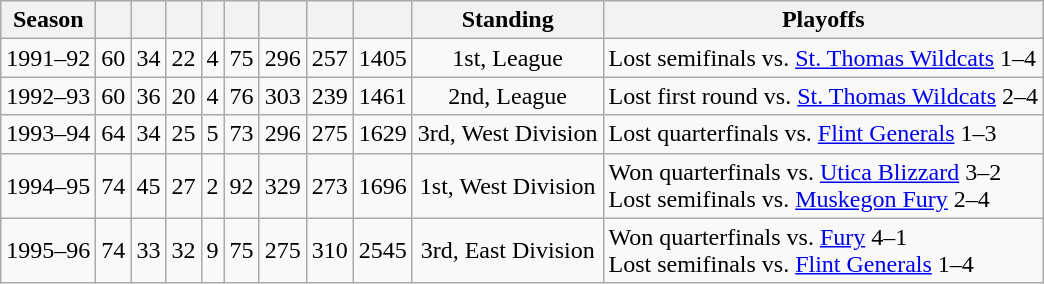<table class="wikitable" style="text-align:center">
<tr>
<th>Season</th>
<th></th>
<th></th>
<th></th>
<th></th>
<th></th>
<th></th>
<th></th>
<th></th>
<th>Standing</th>
<th>Playoffs</th>
</tr>
<tr>
<td>1991–92</td>
<td>60</td>
<td>34</td>
<td>22</td>
<td>4</td>
<td>75</td>
<td>296</td>
<td>257</td>
<td>1405</td>
<td>1st, League</td>
<td align=left>Lost semifinals vs. <a href='#'>St. Thomas Wildcats</a> 1–4</td>
</tr>
<tr>
<td>1992–93</td>
<td>60</td>
<td>36</td>
<td>20</td>
<td>4</td>
<td>76</td>
<td>303</td>
<td>239</td>
<td>1461</td>
<td>2nd, League</td>
<td align=left>Lost first round vs. <a href='#'>St. Thomas Wildcats</a> 2–4</td>
</tr>
<tr>
<td>1993–94</td>
<td>64</td>
<td>34</td>
<td>25</td>
<td>5</td>
<td>73</td>
<td>296</td>
<td>275</td>
<td>1629</td>
<td>3rd, West Division</td>
<td align=left>Lost quarterfinals vs. <a href='#'>Flint Generals</a> 1–3</td>
</tr>
<tr>
<td>1994–95</td>
<td>74</td>
<td>45</td>
<td>27</td>
<td>2</td>
<td>92</td>
<td>329</td>
<td>273</td>
<td>1696</td>
<td>1st, West Division</td>
<td align=left>Won quarterfinals vs. <a href='#'>Utica Blizzard</a> 3–2<br>Lost semifinals vs. <a href='#'>Muskegon Fury</a> 2–4</td>
</tr>
<tr>
<td>1995–96</td>
<td>74</td>
<td>33</td>
<td>32</td>
<td>9</td>
<td>75</td>
<td>275</td>
<td>310</td>
<td>2545</td>
<td>3rd, East Division</td>
<td align=left>Won quarterfinals vs. <a href='#'>Fury</a> 4–1<br>Lost semifinals vs. <a href='#'>Flint Generals</a> 1–4</td>
</tr>
</table>
